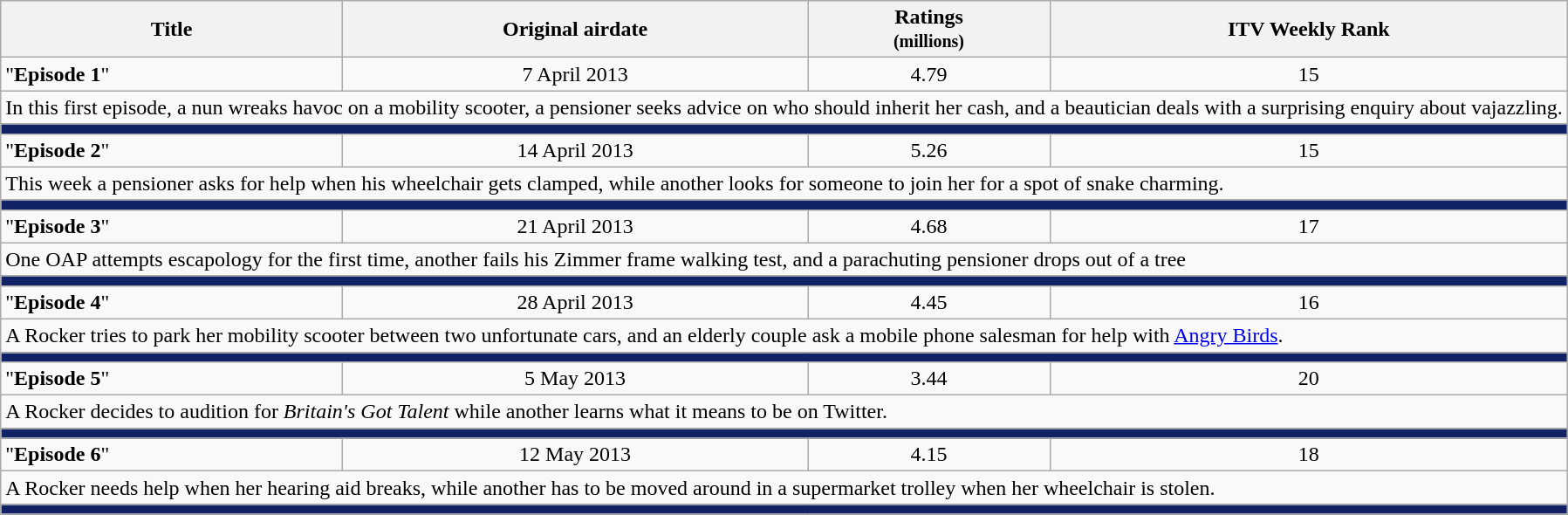<table class="wikitable">
<tr>
<th>Title</th>
<th>Original airdate</th>
<th>Ratings<br><small>(millions)</small></th>
<th>ITV Weekly Rank</th>
</tr>
<tr>
<td>"<strong>Episode 1</strong>"</td>
<td style="text-align:center;">7 April 2013</td>
<td style="text-align:center;">4.79</td>
<td style="text-align:center;">15</td>
</tr>
<tr>
<td colspan="4">In this first episode, a nun wreaks havoc on a mobility scooter, a pensioner seeks advice on who should inherit her cash, and a beautician deals with a surprising enquiry about vajazzling.</td>
</tr>
<tr>
<td colspan="4" style="background:#126;"></td>
</tr>
<tr>
<td>"<strong>Episode 2</strong>"</td>
<td style="text-align:center;">14 April 2013</td>
<td style="text-align:center;">5.26</td>
<td style="text-align:center;">15</td>
</tr>
<tr>
<td colspan="4">This week a pensioner asks for help when his wheelchair gets clamped, while another looks for someone to join her for a spot of snake charming.</td>
</tr>
<tr>
<td colspan="4" style="background:#126;"></td>
</tr>
<tr>
<td>"<strong>Episode 3</strong>"</td>
<td style="text-align:center;">21 April 2013</td>
<td style="text-align:center;">4.68</td>
<td style="text-align:center;">17</td>
</tr>
<tr>
<td colspan="4">One OAP attempts escapology for the first time, another fails his Zimmer frame walking test, and a parachuting pensioner drops out of a tree</td>
</tr>
<tr>
<td colspan="4" style="background:#126;"></td>
</tr>
<tr>
<td>"<strong>Episode 4</strong>"</td>
<td style="text-align:center;">28 April 2013</td>
<td style="text-align:center;">4.45</td>
<td style="text-align:center;">16</td>
</tr>
<tr>
<td colspan="4">A Rocker tries to park her mobility scooter between two unfortunate cars, and an elderly couple ask a mobile phone salesman for help with <a href='#'>Angry Birds</a>.</td>
</tr>
<tr>
<td colspan="4" style="background:#126;"></td>
</tr>
<tr>
<td>"<strong>Episode 5</strong>"</td>
<td style="text-align:center;">5 May 2013</td>
<td style="text-align:center;">3.44</td>
<td style="text-align:center;">20</td>
</tr>
<tr>
<td colspan="4">A Rocker decides to audition for <em>Britain's Got Talent</em> while another learns what it means to be on Twitter.</td>
</tr>
<tr>
<td colspan="4" style="background:#126;"></td>
</tr>
<tr>
<td>"<strong>Episode 6</strong>"</td>
<td style="text-align:center;">12 May 2013</td>
<td style="text-align:center;">4.15</td>
<td style="text-align:center;">18</td>
</tr>
<tr>
<td colspan="4">A Rocker needs help when her hearing aid breaks, while another has to be moved around in a supermarket trolley when her wheelchair is stolen.</td>
</tr>
<tr>
<td colspan="4" style="background:#126;"></td>
</tr>
</table>
